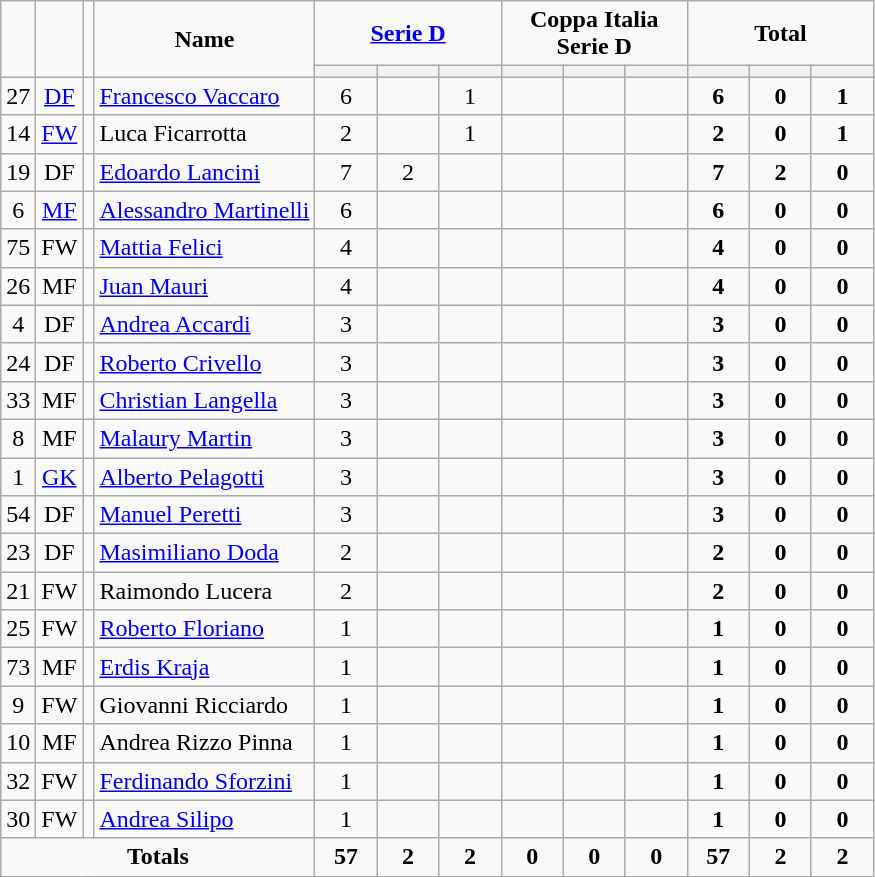<table class="wikitable" style="text-align:center;">
<tr>
<td rowspan="2" !width=15><strong></strong></td>
<td rowspan="2" !width=15><strong></strong></td>
<td rowspan="2" !width=15><strong></strong></td>
<td rowspan="2" !width=120><strong>Name</strong></td>
<td colspan="3"><strong><a href='#'>Serie D</a></strong></td>
<td colspan="3"><strong>Coppa Italia Serie D</strong></td>
<td colspan="3"><strong>Total</strong></td>
</tr>
<tr>
<th width=34; background:#fe9;"></th>
<th width=34; background:#fe9;"></th>
<th width=34; background:#ff8888;"></th>
<th width=34; background:#fe9;"></th>
<th width=34; background:#fe9;"></th>
<th width=34; background:#ff8888;"></th>
<th width=34; background:#fe9;"></th>
<th width=34; background:#fe9;"></th>
<th width=34; background:#ff8888;"></th>
</tr>
<tr>
<td>27</td>
<td><a href='#'>DF</a></td>
<td></td>
<td align=left><a href='#'>Francesco Vaccaro</a></td>
<td>6</td>
<td></td>
<td>1</td>
<td></td>
<td></td>
<td></td>
<td><strong>6</strong></td>
<td><strong>0</strong></td>
<td><strong>1</strong></td>
</tr>
<tr>
<td>14</td>
<td><a href='#'>FW</a></td>
<td></td>
<td align=left>Luca Ficarrotta</td>
<td>2</td>
<td></td>
<td>1</td>
<td></td>
<td></td>
<td></td>
<td><strong>2</strong></td>
<td><strong>0</strong></td>
<td><strong>1</strong></td>
</tr>
<tr>
<td>19</td>
<td>DF</td>
<td></td>
<td align=left><a href='#'>Edoardo Lancini</a></td>
<td>7</td>
<td>2</td>
<td></td>
<td></td>
<td></td>
<td></td>
<td><strong>7</strong></td>
<td><strong>2</strong></td>
<td><strong>0</strong></td>
</tr>
<tr>
<td>6</td>
<td><a href='#'>MF</a></td>
<td></td>
<td align=left><a href='#'>Alessandro Martinelli</a></td>
<td>6</td>
<td></td>
<td></td>
<td></td>
<td></td>
<td></td>
<td><strong>6</strong></td>
<td><strong>0</strong></td>
<td><strong>0</strong></td>
</tr>
<tr>
<td>75</td>
<td>FW</td>
<td></td>
<td align=left><a href='#'>Mattia Felici</a></td>
<td>4</td>
<td></td>
<td></td>
<td></td>
<td></td>
<td></td>
<td><strong>4</strong></td>
<td><strong>0</strong></td>
<td><strong>0</strong></td>
</tr>
<tr>
<td>26</td>
<td>MF</td>
<td></td>
<td align=left><a href='#'>Juan Mauri</a></td>
<td>4</td>
<td></td>
<td></td>
<td></td>
<td></td>
<td></td>
<td><strong>4</strong></td>
<td><strong>0</strong></td>
<td><strong>0</strong></td>
</tr>
<tr>
<td>4</td>
<td>DF</td>
<td></td>
<td align=left><a href='#'>Andrea Accardi</a></td>
<td>3</td>
<td></td>
<td></td>
<td></td>
<td></td>
<td></td>
<td><strong>3</strong></td>
<td><strong>0</strong></td>
<td><strong>0</strong></td>
</tr>
<tr>
<td>24</td>
<td>DF</td>
<td></td>
<td align=left><a href='#'>Roberto Crivello</a></td>
<td>3</td>
<td></td>
<td></td>
<td></td>
<td></td>
<td></td>
<td><strong>3</strong></td>
<td><strong>0</strong></td>
<td><strong>0</strong></td>
</tr>
<tr>
<td>33</td>
<td>MF</td>
<td></td>
<td align=left><a href='#'>Christian Langella</a></td>
<td>3</td>
<td></td>
<td></td>
<td></td>
<td></td>
<td></td>
<td><strong>3</strong></td>
<td><strong>0</strong></td>
<td><strong>0</strong></td>
</tr>
<tr>
<td>8</td>
<td>MF</td>
<td></td>
<td align=left><a href='#'>Malaury Martin</a></td>
<td>3</td>
<td></td>
<td></td>
<td></td>
<td></td>
<td></td>
<td><strong>3</strong></td>
<td><strong>0</strong></td>
<td><strong>0</strong></td>
</tr>
<tr>
<td>1</td>
<td><a href='#'>GK</a></td>
<td></td>
<td align=left><a href='#'>Alberto Pelagotti</a></td>
<td>3</td>
<td></td>
<td></td>
<td></td>
<td></td>
<td></td>
<td><strong>3</strong></td>
<td><strong>0</strong></td>
<td><strong>0</strong></td>
</tr>
<tr>
<td>54</td>
<td>DF</td>
<td></td>
<td align=left><a href='#'>Manuel Peretti</a></td>
<td>3</td>
<td></td>
<td></td>
<td></td>
<td></td>
<td></td>
<td><strong>3</strong></td>
<td><strong>0</strong></td>
<td><strong>0</strong></td>
</tr>
<tr>
<td>23</td>
<td>DF</td>
<td></td>
<td align=left><a href='#'>Masimiliano Doda</a></td>
<td>2</td>
<td></td>
<td></td>
<td></td>
<td></td>
<td></td>
<td><strong>2</strong></td>
<td><strong>0</strong></td>
<td><strong>0</strong></td>
</tr>
<tr>
<td>21</td>
<td>FW</td>
<td></td>
<td align=left>Raimondo Lucera</td>
<td>2</td>
<td></td>
<td></td>
<td></td>
<td></td>
<td></td>
<td><strong>2</strong></td>
<td><strong>0</strong></td>
<td><strong>0</strong></td>
</tr>
<tr>
<td>25</td>
<td>FW</td>
<td></td>
<td align=left><a href='#'>Roberto Floriano</a></td>
<td>1</td>
<td></td>
<td></td>
<td></td>
<td></td>
<td></td>
<td><strong>1</strong></td>
<td><strong>0</strong></td>
<td><strong>0</strong></td>
</tr>
<tr>
<td>73</td>
<td>MF</td>
<td></td>
<td align=left><a href='#'>Erdis Kraja</a></td>
<td>1</td>
<td></td>
<td></td>
<td></td>
<td></td>
<td></td>
<td><strong>1</strong></td>
<td><strong>0</strong></td>
<td><strong>0</strong></td>
</tr>
<tr>
<td>9</td>
<td>FW</td>
<td></td>
<td align=left>Giovanni Ricciardo</td>
<td>1</td>
<td></td>
<td></td>
<td></td>
<td></td>
<td></td>
<td><strong>1</strong></td>
<td><strong>0</strong></td>
<td><strong>0</strong></td>
</tr>
<tr>
<td>10</td>
<td>MF</td>
<td></td>
<td align=left>Andrea Rizzo Pinna</td>
<td>1</td>
<td></td>
<td></td>
<td></td>
<td></td>
<td></td>
<td><strong>1</strong></td>
<td><strong>0</strong></td>
<td><strong>0</strong></td>
</tr>
<tr>
<td>32</td>
<td>FW</td>
<td></td>
<td align=left><a href='#'>Ferdinando Sforzini</a></td>
<td>1</td>
<td></td>
<td></td>
<td></td>
<td></td>
<td></td>
<td><strong>1</strong></td>
<td><strong>0</strong></td>
<td><strong>0</strong></td>
</tr>
<tr>
<td>30</td>
<td>FW</td>
<td></td>
<td align=left><a href='#'>Andrea Silipo</a></td>
<td>1</td>
<td></td>
<td></td>
<td></td>
<td></td>
<td></td>
<td><strong>1</strong></td>
<td><strong>0</strong></td>
<td><strong>0</strong></td>
</tr>
<tr>
<td colspan=4><strong>Totals</strong></td>
<td><strong>57</strong></td>
<td><strong>2</strong></td>
<td><strong>2</strong></td>
<td><strong>0</strong></td>
<td><strong>0</strong></td>
<td><strong>0</strong></td>
<td><strong>57</strong></td>
<td><strong>2</strong></td>
<td><strong>2</strong></td>
</tr>
</table>
